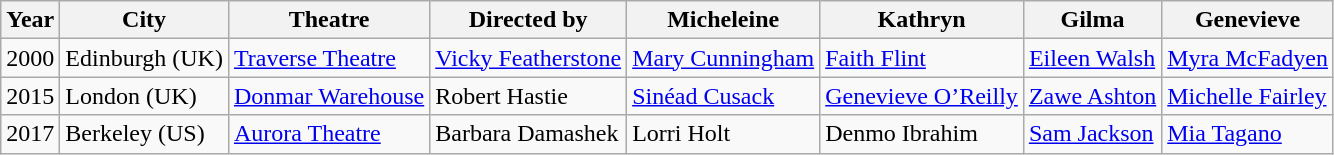<table class="wikitable sortable">
<tr>
<th>Year</th>
<th>City</th>
<th>Theatre</th>
<th>Directed by</th>
<th>Micheleine</th>
<th>Kathryn</th>
<th>Gilma</th>
<th>Genevieve</th>
</tr>
<tr>
<td>2000</td>
<td>Edinburgh (UK)</td>
<td><a href='#'>Traverse Theatre</a></td>
<td><a href='#'>Vicky Featherstone</a></td>
<td><a href='#'>Mary Cunningham</a></td>
<td><a href='#'>Faith Flint</a></td>
<td><a href='#'>Eileen Walsh</a></td>
<td><a href='#'>Myra McFadyen</a></td>
</tr>
<tr>
<td>2015</td>
<td>London (UK)</td>
<td><a href='#'>Donmar Warehouse</a></td>
<td>Robert Hastie</td>
<td><a href='#'>Sinéad Cusack</a></td>
<td><a href='#'>Genevieve O’Reilly</a></td>
<td><a href='#'>Zawe Ashton</a></td>
<td><a href='#'>Michelle Fairley</a></td>
</tr>
<tr>
<td>2017</td>
<td>Berkeley (US)</td>
<td><a href='#'>Aurora Theatre</a></td>
<td>Barbara Damashek</td>
<td>Lorri Holt</td>
<td>Denmo Ibrahim</td>
<td><a href='#'>Sam Jackson</a></td>
<td><a href='#'>Mia Tagano</a></td>
</tr>
</table>
